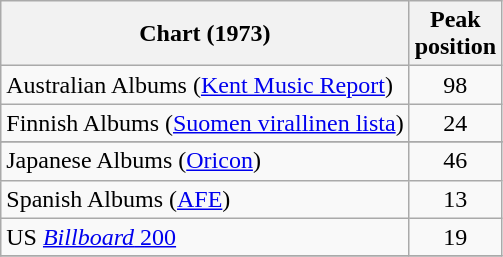<table class="wikitable sortable plainrowheaders" style="text-align:left;">
<tr>
<th scope="col">Chart (1973)</th>
<th scope="col">Peak<br> position</th>
</tr>
<tr>
<td>Australian Albums (<a href='#'>Kent Music Report</a>)</td>
<td align="center">98</td>
</tr>
<tr>
<td>Finnish Albums (<a href='#'>Suomen virallinen lista</a>)</td>
<td align="center">24</td>
</tr>
<tr>
</tr>
<tr>
<td>Japanese Albums (<a href='#'>Oricon</a>)</td>
<td align="center">46</td>
</tr>
<tr>
<td align="left">Spanish Albums (<a href='#'>AFE</a>)</td>
<td align="center">13</td>
</tr>
<tr>
<td>US <a href='#'><em>Billboard</em> 200</a></td>
<td align="center">19</td>
</tr>
<tr>
</tr>
</table>
